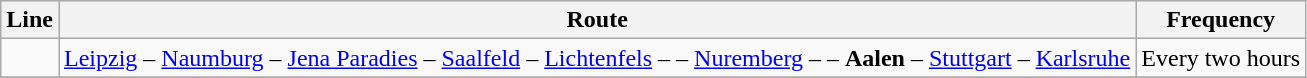<table class="wikitable">
<tr style="background-color:#e3e3e3;">
<th>Line</th>
<th>Route</th>
<th>Frequency</th>
</tr>
<tr>
<td></td>
<td><a href='#'>Leipzig</a> – <a href='#'>Naumburg</a> – <a href='#'>Jena Paradies</a> – <a href='#'>Saalfeld</a> – <a href='#'>Lichtenfels</a> –  – <a href='#'>Nuremberg</a> –  – <strong>Aalen</strong> – <a href='#'>Stuttgart</a> – <a href='#'>Karlsruhe</a></td>
<td>Every two hours</td>
</tr>
<tr>
</tr>
</table>
